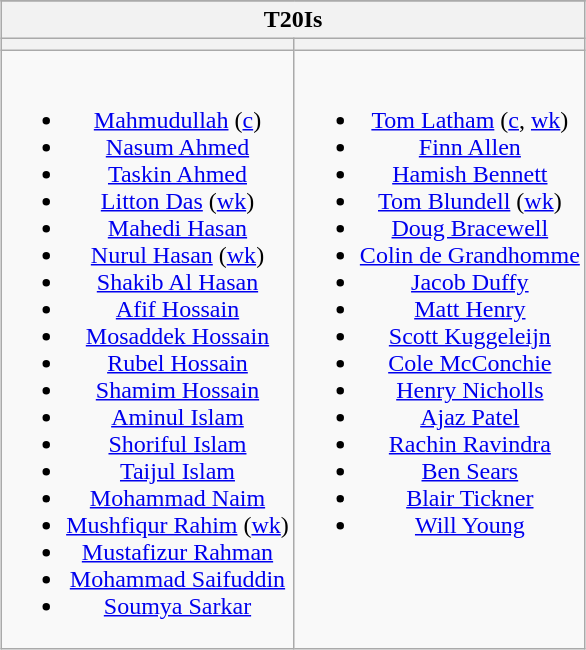<table class="wikitable" style="text-align:center; margin:auto">
<tr>
</tr>
<tr>
<th colspan=2>T20Is</th>
</tr>
<tr>
<th></th>
<th></th>
</tr>
<tr style="vertical-align:top">
<td><br><ul><li><a href='#'>Mahmudullah</a> (<a href='#'>c</a>)</li><li><a href='#'>Nasum Ahmed</a></li><li><a href='#'>Taskin Ahmed</a></li><li><a href='#'>Litton Das</a> (<a href='#'>wk</a>)</li><li><a href='#'>Mahedi Hasan</a></li><li><a href='#'>Nurul Hasan</a> (<a href='#'>wk</a>)</li><li><a href='#'>Shakib Al Hasan</a></li><li><a href='#'>Afif Hossain</a></li><li><a href='#'>Mosaddek Hossain</a></li><li><a href='#'>Rubel Hossain</a></li><li><a href='#'>Shamim Hossain</a></li><li><a href='#'>Aminul Islam</a></li><li><a href='#'>Shoriful Islam</a></li><li><a href='#'>Taijul Islam</a></li><li><a href='#'>Mohammad Naim</a></li><li><a href='#'>Mushfiqur Rahim</a> (<a href='#'>wk</a>)</li><li><a href='#'>Mustafizur Rahman</a></li><li><a href='#'>Mohammad Saifuddin</a></li><li><a href='#'>Soumya Sarkar</a></li></ul></td>
<td><br><ul><li><a href='#'>Tom Latham</a> (<a href='#'>c</a>, <a href='#'>wk</a>)</li><li><a href='#'>Finn Allen</a></li><li><a href='#'>Hamish Bennett</a></li><li><a href='#'>Tom Blundell</a> (<a href='#'>wk</a>)</li><li><a href='#'>Doug Bracewell</a></li><li><a href='#'>Colin de Grandhomme</a></li><li><a href='#'>Jacob Duffy</a></li><li><a href='#'>Matt Henry</a></li><li><a href='#'>Scott Kuggeleijn</a></li><li><a href='#'>Cole McConchie</a></li><li><a href='#'>Henry Nicholls</a></li><li><a href='#'>Ajaz Patel</a></li><li><a href='#'>Rachin Ravindra</a></li><li><a href='#'>Ben Sears</a></li><li><a href='#'>Blair Tickner</a></li><li><a href='#'>Will Young</a></li></ul></td>
</tr>
</table>
